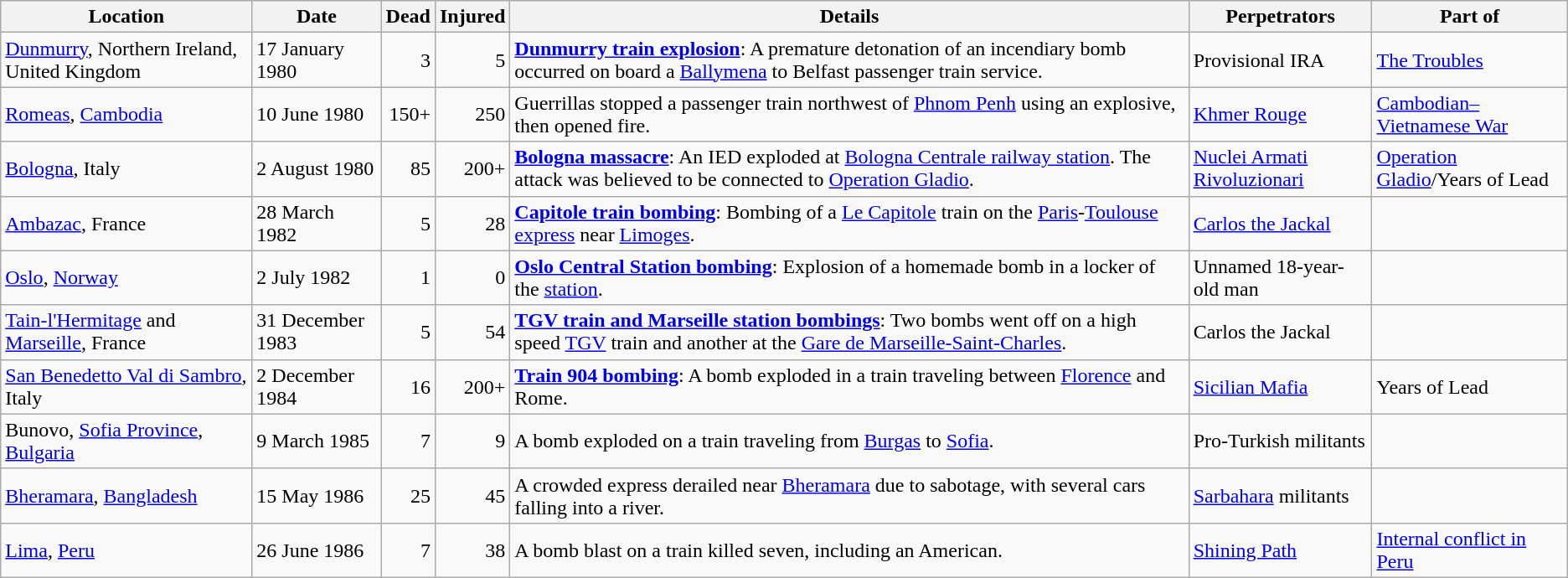<table class="wikitable sortable">
<tr>
<th>Location</th>
<th>Date</th>
<th>Dead</th>
<th>Injured</th>
<th>Details</th>
<th>Perpetrators</th>
<th>Part of</th>
</tr>
<tr>
<td> <a href='#'>Dunmurry</a>, Northern Ireland, United Kingdom</td>
<td>17 January 1980</td>
<td align="right">3</td>
<td align="right">5</td>
<td><strong><a href='#'>Dunmurry train explosion</a></strong>: A premature detonation of an incendiary bomb occurred on board a <a href='#'>Ballymena</a> to Belfast passenger train service.</td>
<td>Provisional IRA</td>
<td><a href='#'>The Troubles</a></td>
</tr>
<tr>
<td> <a href='#'>Romeas</a>, <a href='#'>Cambodia</a></td>
<td>10 June 1980</td>
<td align="right">150+</td>
<td align="right">250</td>
<td>Guerrillas stopped a passenger train  northwest of <a href='#'>Phnom Penh</a> using an explosive, then opened fire.</td>
<td><a href='#'>Khmer Rouge</a></td>
<td><a href='#'>Cambodian–Vietnamese War</a></td>
</tr>
<tr>
<td> <a href='#'>Bologna</a>, Italy</td>
<td>2 August 1980</td>
<td align="right">85</td>
<td align="right">200+</td>
<td><strong><a href='#'>Bologna massacre</a></strong>: An IED exploded at <a href='#'>Bologna Centrale railway station</a>. The attack was believed to be connected to <a href='#'>Operation Gladio</a>.</td>
<td><a href='#'>Nuclei Armati Rivoluzionari</a></td>
<td><a href='#'>Operation Gladio</a>/Years of Lead</td>
</tr>
<tr>
<td> <a href='#'>Ambazac</a>, France</td>
<td>28 March 1982</td>
<td align="right">5</td>
<td align="right">28</td>
<td><strong><a href='#'>Capitole train bombing</a></strong>: Bombing of a <a href='#'>Le Capitole</a> train on the <a href='#'>Paris</a>-<a href='#'>Toulouse</a> <a href='#'>express</a> near <a href='#'>Limoges</a>.</td>
<td><a href='#'>Carlos the Jackal</a></td>
<td></td>
</tr>
<tr>
<td> <a href='#'>Oslo</a>, <a href='#'>Norway</a></td>
<td>2 July 1982</td>
<td align="right">1</td>
<td align="right">0</td>
<td><strong><a href='#'>Oslo Central Station bombing</a></strong>: Explosion of a homemade bomb in a locker of the <a href='#'>station</a>.</td>
<td>Unnamed 18-year-old man</td>
<td></td>
</tr>
<tr>
<td> <a href='#'>Tain-l'Hermitage</a> and <a href='#'>Marseille</a>, France</td>
<td>31 December 1983</td>
<td align="right">5</td>
<td align="right">54</td>
<td><strong><a href='#'>TGV train and Marseille station bombings</a></strong>: Two bombs went off on a high speed <a href='#'>TGV</a> train and another at the <a href='#'>Gare de Marseille-Saint-Charles</a>.</td>
<td>Carlos the Jackal</td>
<td></td>
</tr>
<tr>
<td> <a href='#'>San Benedetto Val di Sambro</a>, Italy</td>
<td>2 December 1984</td>
<td align="right">16</td>
<td align="right">200+</td>
<td><strong><a href='#'>Train 904 bombing</a></strong>: A bomb exploded in a train traveling between <a href='#'>Florence</a> and Rome.</td>
<td><a href='#'>Sicilian Mafia</a></td>
<td>Years of Lead</td>
</tr>
<tr>
<td> Bunovo, <a href='#'>Sofia Province</a>, <a href='#'>Bulgaria</a></td>
<td>9 March 1985</td>
<td align="right">7</td>
<td align="right">9</td>
<td>A bomb exploded on a train traveling from <a href='#'>Burgas</a> to <a href='#'>Sofia</a>.</td>
<td>Pro-Turkish militants</td>
<td></td>
</tr>
<tr>
<td> <a href='#'>Bheramara</a>, <a href='#'>Bangladesh</a></td>
<td>15 May 1986</td>
<td align="right">25</td>
<td align="right">45</td>
<td>A crowded express derailed near <a href='#'>Bheramara</a> due to sabotage, with several cars falling into a river.</td>
<td><a href='#'>Sarbahara</a> militants</td>
<td></td>
</tr>
<tr>
<td> <a href='#'>Lima</a>, <a href='#'>Peru</a></td>
<td>26 June 1986</td>
<td align="right">7</td>
<td align="right">38</td>
<td>A bomb blast on a train killed seven, including an American.</td>
<td><a href='#'>Shining Path</a></td>
<td><a href='#'>Internal conflict in Peru</a></td>
</tr>
</table>
